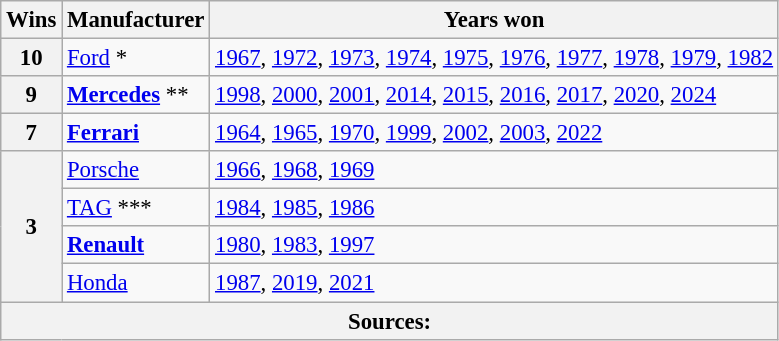<table class="wikitable" style="font-size: 95%;">
<tr>
<th>Wins</th>
<th>Manufacturer</th>
<th>Years won</th>
</tr>
<tr>
<th>10</th>
<td> <a href='#'>Ford</a> *</td>
<td><span><a href='#'>1967</a></span>, <a href='#'>1972</a>, <a href='#'>1973</a>, <a href='#'>1974</a>, <a href='#'>1975</a>, <a href='#'>1976</a>, <a href='#'>1977</a>, <a href='#'>1978</a>, <a href='#'>1979</a>, <a href='#'>1982</a></td>
</tr>
<tr>
<th>9</th>
<td> <strong><a href='#'>Mercedes</a></strong> **</td>
<td><a href='#'>1998</a>, <a href='#'>2000</a>, <a href='#'>2001</a>, <a href='#'>2014</a>, <a href='#'>2015</a>, <a href='#'>2016</a>, <a href='#'>2017</a>, <a href='#'>2020</a>, <a href='#'>2024</a></td>
</tr>
<tr>
<th>7</th>
<td> <strong><a href='#'>Ferrari</a></strong></td>
<td><a href='#'>1964</a>, <span><a href='#'>1965</a></span>, <a href='#'>1970</a>, <a href='#'>1999</a>, <a href='#'>2002</a>, <a href='#'>2003</a>, <a href='#'>2022</a></td>
</tr>
<tr>
<th rowspan="4">3</th>
<td> <a href='#'>Porsche</a></td>
<td><span><a href='#'>1966</a>, <a href='#'>1968</a>, <a href='#'>1969</a></span></td>
</tr>
<tr>
<td> <a href='#'>TAG</a> ***</td>
<td><a href='#'>1984</a>, <a href='#'>1985</a>, <a href='#'>1986</a></td>
</tr>
<tr>
<td> <strong><a href='#'>Renault</a></strong></td>
<td><a href='#'>1980</a>, <a href='#'>1983</a>, <a href='#'>1997</a></td>
</tr>
<tr>
<td> <a href='#'>Honda</a></td>
<td><a href='#'>1987</a>, <a href='#'>2019</a>, <a href='#'>2021</a></td>
</tr>
<tr>
<th colspan=3>Sources:</th>
</tr>
</table>
